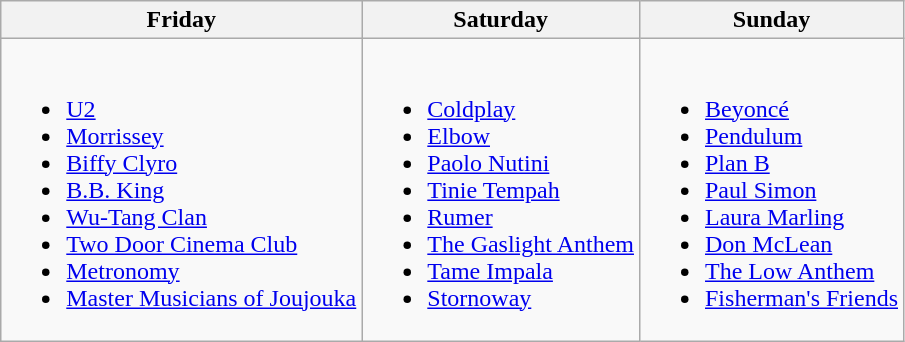<table class="wikitable">
<tr>
<th>Friday</th>
<th>Saturday</th>
<th>Sunday</th>
</tr>
<tr valign="top">
<td><br><ul><li><a href='#'>U2</a></li><li><a href='#'>Morrissey</a></li><li><a href='#'>Biffy Clyro</a></li><li><a href='#'>B.B. King</a></li><li><a href='#'>Wu-Tang Clan</a></li><li><a href='#'>Two Door Cinema Club</a></li><li><a href='#'>Metronomy</a></li><li><a href='#'>Master Musicians of Joujouka</a></li></ul></td>
<td><br><ul><li><a href='#'>Coldplay</a></li><li><a href='#'>Elbow</a></li><li><a href='#'>Paolo Nutini</a></li><li><a href='#'>Tinie Tempah</a></li><li><a href='#'>Rumer</a></li><li><a href='#'>The Gaslight Anthem</a></li><li><a href='#'>Tame Impala</a></li><li><a href='#'>Stornoway</a></li></ul></td>
<td><br><ul><li><a href='#'>Beyoncé</a></li><li><a href='#'>Pendulum</a></li><li><a href='#'>Plan B</a></li><li><a href='#'>Paul Simon</a></li><li><a href='#'>Laura Marling</a></li><li><a href='#'>Don McLean</a></li><li><a href='#'>The Low Anthem</a></li><li><a href='#'>Fisherman's Friends</a></li></ul></td>
</tr>
</table>
